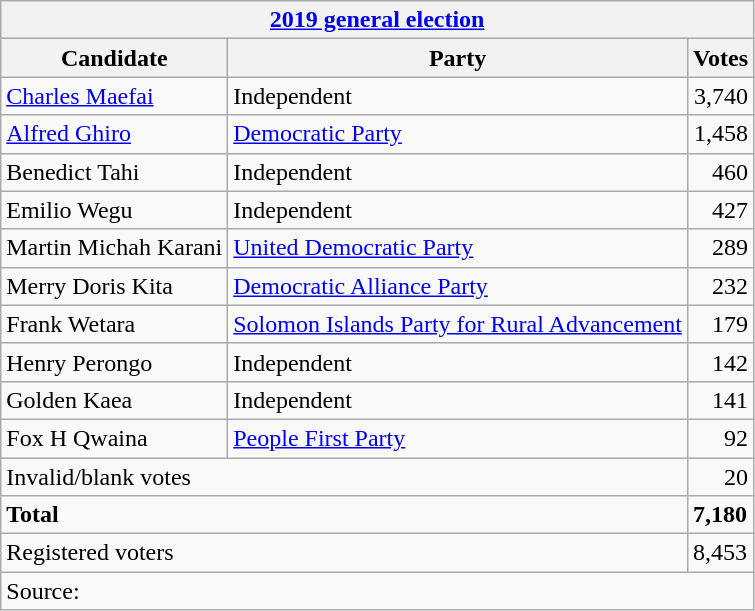<table class=wikitable style=text-align:left>
<tr>
<th colspan=3><a href='#'>2019 general election</a></th>
</tr>
<tr>
<th>Candidate</th>
<th>Party</th>
<th>Votes</th>
</tr>
<tr>
<td><a href='#'>Charles Maefai</a></td>
<td>Independent</td>
<td align=right>3,740</td>
</tr>
<tr>
<td><a href='#'>Alfred Ghiro</a></td>
<td><a href='#'>Democratic Party</a></td>
<td align=right>1,458</td>
</tr>
<tr>
<td>Benedict Tahi</td>
<td>Independent</td>
<td align=right>460</td>
</tr>
<tr>
<td>Emilio Wegu</td>
<td>Independent</td>
<td align=right>427</td>
</tr>
<tr>
<td>Martin Michah Karani</td>
<td><a href='#'>United Democratic Party</a></td>
<td align=right>289</td>
</tr>
<tr>
<td>Merry Doris Kita</td>
<td><a href='#'>Democratic Alliance Party</a></td>
<td align=right>232</td>
</tr>
<tr>
<td>Frank Wetara</td>
<td><a href='#'>Solomon Islands Party for Rural Advancement</a></td>
<td align=right>179</td>
</tr>
<tr>
<td>Henry Perongo</td>
<td>Independent</td>
<td align=right>142</td>
</tr>
<tr>
<td>Golden Kaea</td>
<td>Independent</td>
<td align=right>141</td>
</tr>
<tr>
<td>Fox H Qwaina</td>
<td><a href='#'>People First Party</a></td>
<td align=right>92</td>
</tr>
<tr>
<td colspan=2>Invalid/blank votes</td>
<td align=right>20</td>
</tr>
<tr>
<td colspan=2><strong>Total</strong></td>
<td><strong>7,180</strong></td>
</tr>
<tr>
<td colspan=2>Registered voters</td>
<td>8,453</td>
</tr>
<tr>
<td colspan=3>Source: </td>
</tr>
</table>
